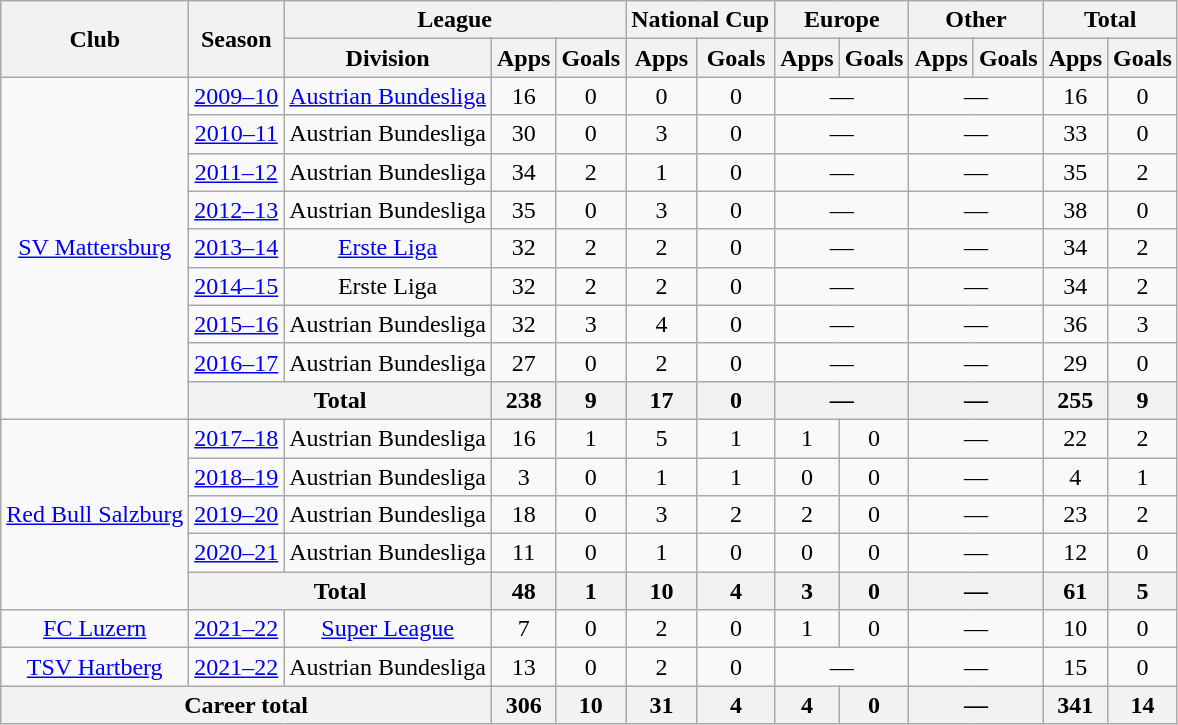<table class="wikitable" style="text-align: center">
<tr>
<th rowspan="2">Club</th>
<th rowspan="2">Season</th>
<th colspan="3">League</th>
<th colspan="2">National Cup</th>
<th colspan="2">Europe</th>
<th colspan="2">Other</th>
<th colspan="2">Total</th>
</tr>
<tr>
<th>Division</th>
<th>Apps</th>
<th>Goals</th>
<th>Apps</th>
<th>Goals</th>
<th>Apps</th>
<th>Goals</th>
<th>Apps</th>
<th>Goals</th>
<th>Apps</th>
<th>Goals</th>
</tr>
<tr>
<td rowspan="9"><a href='#'>SV Mattersburg</a></td>
<td><a href='#'>2009–10</a></td>
<td><a href='#'>Austrian Bundesliga</a></td>
<td>16</td>
<td>0</td>
<td>0</td>
<td>0</td>
<td colspan="2">—</td>
<td colspan="2">—</td>
<td>16</td>
<td>0</td>
</tr>
<tr>
<td><a href='#'>2010–11</a></td>
<td>Austrian Bundesliga</td>
<td>30</td>
<td>0</td>
<td>3</td>
<td>0</td>
<td colspan="2">—</td>
<td colspan="2">—</td>
<td>33</td>
<td>0</td>
</tr>
<tr>
<td><a href='#'>2011–12</a></td>
<td>Austrian Bundesliga</td>
<td>34</td>
<td>2</td>
<td>1</td>
<td>0</td>
<td colspan="2">—</td>
<td colspan="2">—</td>
<td>35</td>
<td>2</td>
</tr>
<tr>
<td><a href='#'>2012–13</a></td>
<td>Austrian Bundesliga</td>
<td>35</td>
<td>0</td>
<td>3</td>
<td>0</td>
<td colspan="2">—</td>
<td colspan="2">—</td>
<td>38</td>
<td>0</td>
</tr>
<tr>
<td><a href='#'>2013–14</a></td>
<td><a href='#'>Erste Liga</a></td>
<td>32</td>
<td>2</td>
<td>2</td>
<td>0</td>
<td colspan="2">—</td>
<td colspan="2">—</td>
<td>34</td>
<td>2</td>
</tr>
<tr>
<td><a href='#'>2014–15</a></td>
<td>Erste Liga</td>
<td>32</td>
<td>2</td>
<td>2</td>
<td>0</td>
<td colspan="2">—</td>
<td colspan="2">—</td>
<td>34</td>
<td>2</td>
</tr>
<tr>
<td><a href='#'>2015–16</a></td>
<td>Austrian Bundesliga</td>
<td>32</td>
<td>3</td>
<td>4</td>
<td>0</td>
<td colspan="2">—</td>
<td colspan="2">—</td>
<td>36</td>
<td>3</td>
</tr>
<tr>
<td><a href='#'>2016–17</a></td>
<td>Austrian Bundesliga</td>
<td>27</td>
<td>0</td>
<td>2</td>
<td>0</td>
<td colspan="2">—</td>
<td colspan="2">—</td>
<td>29</td>
<td>0</td>
</tr>
<tr>
<th colspan="2">Total</th>
<th>238</th>
<th>9</th>
<th>17</th>
<th>0</th>
<th colspan="2">—</th>
<th colspan="2">—</th>
<th>255</th>
<th>9</th>
</tr>
<tr>
<td rowspan="5"><a href='#'>Red Bull Salzburg</a></td>
<td><a href='#'>2017–18</a></td>
<td>Austrian Bundesliga</td>
<td>16</td>
<td>1</td>
<td>5</td>
<td>1</td>
<td>1</td>
<td>0</td>
<td colspan="2">—</td>
<td>22</td>
<td>2</td>
</tr>
<tr>
<td><a href='#'>2018–19</a></td>
<td>Austrian Bundesliga</td>
<td>3</td>
<td>0</td>
<td>1</td>
<td>1</td>
<td>0</td>
<td>0</td>
<td colspan="2">—</td>
<td>4</td>
<td>1</td>
</tr>
<tr>
<td><a href='#'>2019–20</a></td>
<td>Austrian Bundesliga</td>
<td>18</td>
<td>0</td>
<td>3</td>
<td>2</td>
<td>2</td>
<td>0</td>
<td colspan="2">—</td>
<td>23</td>
<td>2</td>
</tr>
<tr>
<td><a href='#'>2020–21</a></td>
<td>Austrian Bundesliga</td>
<td>11</td>
<td>0</td>
<td>1</td>
<td>0</td>
<td>0</td>
<td>0</td>
<td colspan="2">—</td>
<td>12</td>
<td>0</td>
</tr>
<tr>
<th colspan="2">Total</th>
<th>48</th>
<th>1</th>
<th>10</th>
<th>4</th>
<th>3</th>
<th>0</th>
<th colspan="2">—</th>
<th>61</th>
<th>5</th>
</tr>
<tr>
<td><a href='#'>FC Luzern</a></td>
<td><a href='#'>2021–22</a></td>
<td><a href='#'>Super League</a></td>
<td>7</td>
<td>0</td>
<td>2</td>
<td>0</td>
<td>1</td>
<td>0</td>
<td colspan="2">—</td>
<td>10</td>
<td>0</td>
</tr>
<tr>
<td><a href='#'>TSV Hartberg</a></td>
<td><a href='#'>2021–22</a></td>
<td>Austrian Bundesliga</td>
<td>13</td>
<td>0</td>
<td>2</td>
<td>0</td>
<td colspan="2">—</td>
<td colspan="2">—</td>
<td>15</td>
<td>0</td>
</tr>
<tr>
<th colspan="3">Career total</th>
<th>306</th>
<th>10</th>
<th>31</th>
<th>4</th>
<th>4</th>
<th>0</th>
<th colspan="2">—</th>
<th>341</th>
<th>14</th>
</tr>
</table>
